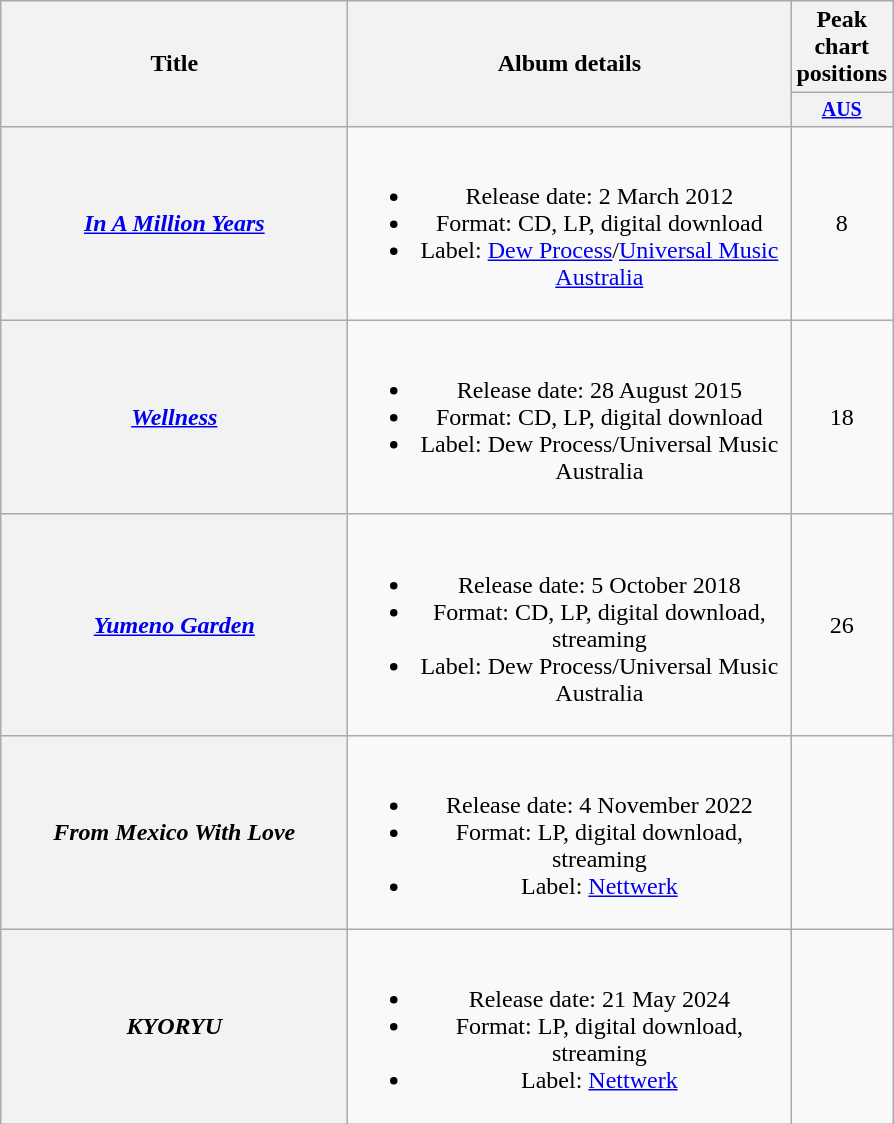<table class="wikitable plainrowheaders" style="text-align:center;">
<tr>
<th rowspan="2" style="width:14em;">Title</th>
<th rowspan="2" style="width:18em;">Album details</th>
<th colspan="1">Peak chart positions</th>
</tr>
<tr style="font-size:smaller;">
<th style="width:40px;"><a href='#'>AUS</a><br></th>
</tr>
<tr>
<th scope="row"><em><a href='#'>In A Million Years</a></em></th>
<td><br><ul><li>Release date: 2 March 2012</li><li>Format: CD, LP, digital download</li><li>Label: <a href='#'>Dew Process</a>/<a href='#'>Universal Music Australia</a></li></ul></td>
<td>8</td>
</tr>
<tr>
<th scope="row"><em><a href='#'>Wellness</a></em></th>
<td><br><ul><li>Release date: 28 August 2015</li><li>Format: CD, LP, digital download</li><li>Label: Dew Process/Universal Music Australia</li></ul></td>
<td>18</td>
</tr>
<tr>
<th scope="row"><em><a href='#'>Yumeno Garden</a></em></th>
<td><br><ul><li>Release date: 5 October 2018</li><li>Format: CD, LP, digital download, streaming</li><li>Label: Dew Process/Universal Music Australia</li></ul></td>
<td>26</td>
</tr>
<tr>
<th scope="row"><em>From Mexico With Love</em></th>
<td><br><ul><li>Release date: 4 November 2022</li><li>Format: LP, digital download, streaming</li><li>Label: <a href='#'>Nettwerk</a></li></ul></td>
<td></td>
</tr>
<tr>
<th scope="row"><em>KYORYU</em></th>
<td><br><ul><li>Release date: 21 May 2024</li><li>Format: LP, digital download, streaming</li><li>Label: <a href='#'>Nettwerk</a></li></ul></td>
<td></td>
</tr>
</table>
